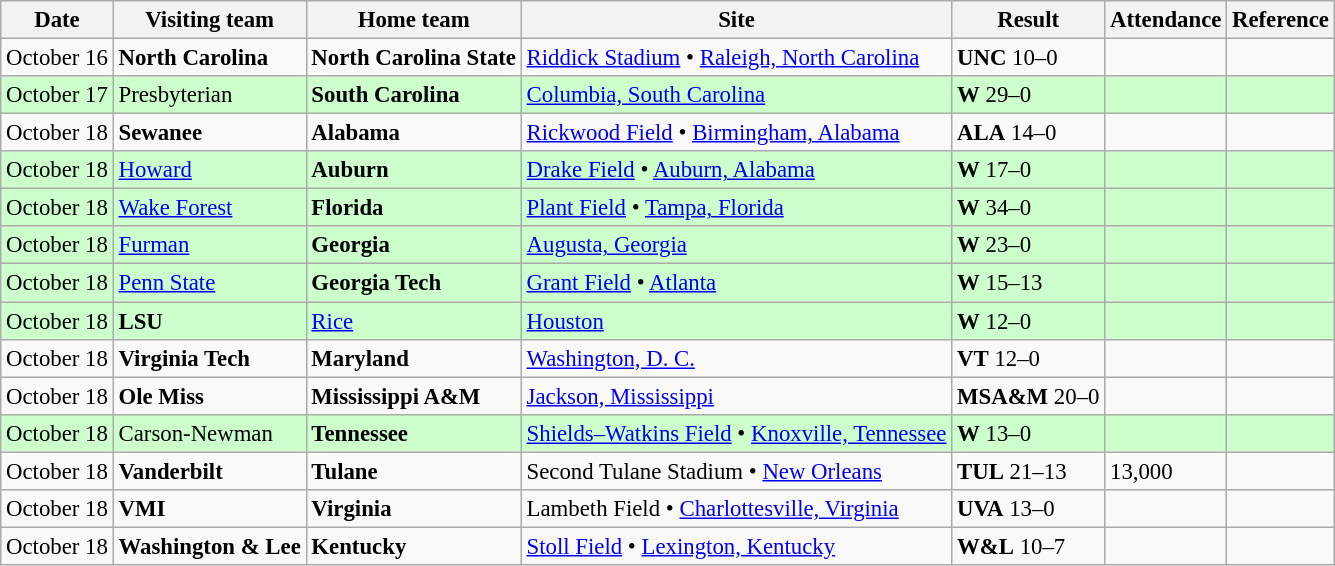<table class="wikitable" style="font-size:95%;">
<tr>
<th>Date</th>
<th>Visiting team</th>
<th>Home team</th>
<th>Site</th>
<th>Result</th>
<th>Attendance</th>
<th class="unsortable">Reference</th>
</tr>
<tr bgcolor=>
<td>October 16</td>
<td><strong>North Carolina</strong></td>
<td><strong>North Carolina State</strong></td>
<td><a href='#'>Riddick Stadium</a> • <a href='#'>Raleigh, North Carolina</a></td>
<td><strong>UNC</strong> 10–0</td>
<td></td>
<td></td>
</tr>
<tr bgcolor=ccffcc>
<td>October 17</td>
<td>Presbyterian</td>
<td><strong>South Carolina</strong></td>
<td><a href='#'>Columbia, South Carolina</a></td>
<td><strong>W</strong> 29–0</td>
<td></td>
<td></td>
</tr>
<tr bgcolor=>
<td>October 18</td>
<td><strong>Sewanee</strong></td>
<td><strong>Alabama</strong></td>
<td><a href='#'>Rickwood Field</a> • <a href='#'>Birmingham, Alabama</a></td>
<td><strong>ALA</strong> 14–0</td>
<td></td>
<td></td>
</tr>
<tr bgcolor=ccffcc>
<td>October 18</td>
<td><a href='#'>Howard</a></td>
<td><strong>Auburn</strong></td>
<td><a href='#'>Drake Field</a> • <a href='#'>Auburn, Alabama</a></td>
<td><strong>W</strong> 17–0</td>
<td></td>
<td></td>
</tr>
<tr bgcolor=ccffcc>
<td>October 18</td>
<td><a href='#'>Wake Forest</a></td>
<td><strong>Florida</strong></td>
<td><a href='#'>Plant Field</a> • <a href='#'>Tampa, Florida</a></td>
<td><strong>W</strong> 34–0</td>
<td></td>
<td></td>
</tr>
<tr bgcolor=ccffcc>
<td>October 18</td>
<td><a href='#'>Furman</a></td>
<td><strong>Georgia</strong></td>
<td><a href='#'>Augusta, Georgia</a></td>
<td><strong>W</strong> 23–0</td>
<td></td>
<td></td>
</tr>
<tr bgcolor=ccffcc>
<td>October 18</td>
<td><a href='#'>Penn State</a></td>
<td><strong>Georgia Tech</strong></td>
<td><a href='#'>Grant Field</a> • <a href='#'>Atlanta</a></td>
<td><strong>W</strong> 15–13</td>
<td></td>
<td></td>
</tr>
<tr bgcolor=ccffcc>
<td>October 18</td>
<td><strong>LSU</strong></td>
<td><a href='#'>Rice</a></td>
<td><a href='#'>Houston</a></td>
<td><strong>W</strong> 12–0</td>
<td></td>
<td></td>
</tr>
<tr bgcolor=>
<td>October 18</td>
<td><strong>Virginia Tech</strong></td>
<td><strong>Maryland</strong></td>
<td><a href='#'>Washington, D. C.</a></td>
<td><strong>VT</strong> 12–0</td>
<td></td>
<td></td>
</tr>
<tr bgcolor=>
<td>October 18</td>
<td><strong>Ole Miss</strong></td>
<td><strong>Mississippi A&M</strong></td>
<td><a href='#'>Jackson, Mississippi</a></td>
<td><strong>MSA&M</strong> 20–0</td>
<td></td>
<td></td>
</tr>
<tr bgcolor=ccffcc>
<td>October 18</td>
<td>Carson-Newman</td>
<td><strong>Tennessee</strong></td>
<td><a href='#'>Shields–Watkins Field</a> • <a href='#'>Knoxville, Tennessee</a></td>
<td><strong>W</strong> 13–0</td>
<td></td>
<td></td>
</tr>
<tr bgcolor=>
<td>October 18</td>
<td><strong>Vanderbilt</strong></td>
<td><strong>Tulane</strong></td>
<td>Second Tulane Stadium • <a href='#'>New Orleans</a></td>
<td><strong>TUL</strong> 21–13</td>
<td>13,000</td>
<td></td>
</tr>
<tr bgcolor=>
<td>October 18</td>
<td><strong>VMI</strong></td>
<td><strong>Virginia</strong></td>
<td>Lambeth Field • <a href='#'>Charlottesville, Virginia</a></td>
<td><strong>UVA</strong> 13–0</td>
<td></td>
<td></td>
</tr>
<tr bgcolor=>
<td>October 18</td>
<td><strong>Washington & Lee</strong></td>
<td><strong>Kentucky</strong></td>
<td><a href='#'>Stoll Field</a>  • <a href='#'>Lexington, Kentucky</a></td>
<td><strong>W&L</strong> 10–7</td>
<td></td>
<td></td>
</tr>
</table>
